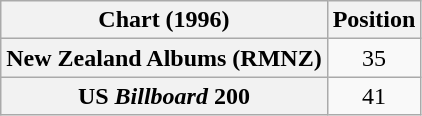<table class="wikitable plainrowheaders" style="text-align:center">
<tr>
<th scope="col">Chart (1996)</th>
<th scope="col">Position</th>
</tr>
<tr>
<th scope="row">New Zealand Albums (RMNZ)</th>
<td>35</td>
</tr>
<tr>
<th scope="row">US <em>Billboard</em> 200</th>
<td>41</td>
</tr>
</table>
